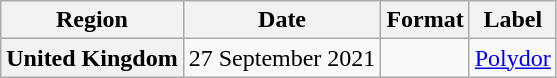<table class="wikitable plainrowheaders" style="text-align:center;">
<tr>
<th>Region</th>
<th>Date</th>
<th>Format</th>
<th>Label</th>
</tr>
<tr>
<th scope="row">United Kingdom</th>
<td>27 September 2021</td>
<td></td>
<td><a href='#'>Polydor</a></td>
</tr>
</table>
